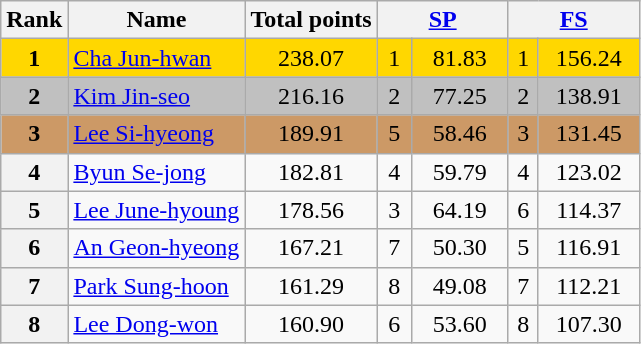<table class="wikitable sortable">
<tr>
<th>Rank</th>
<th>Name</th>
<th>Total points</th>
<th colspan="2" width="80px"><a href='#'>SP</a></th>
<th colspan="2" width="80px"><a href='#'>FS</a></th>
</tr>
<tr bgcolor="gold">
<td align="center"><strong>1</strong></td>
<td><a href='#'>Cha Jun-hwan</a></td>
<td align="center">238.07</td>
<td align="center">1</td>
<td align="center">81.83</td>
<td align="center">1</td>
<td align="center">156.24</td>
</tr>
<tr bgcolor="silver">
<td align="center"><strong>2</strong></td>
<td><a href='#'>Kim Jin-seo</a></td>
<td align="center">216.16</td>
<td align="center">2</td>
<td align="center">77.25</td>
<td align="center">2</td>
<td align="center">138.91</td>
</tr>
<tr bgcolor="cc9966">
<td align="center"><strong>3</strong></td>
<td><a href='#'>Lee Si-hyeong</a></td>
<td align="center">189.91</td>
<td align="center">5</td>
<td align="center">58.46</td>
<td align="center">3</td>
<td align="center">131.45</td>
</tr>
<tr>
<th>4</th>
<td><a href='#'>Byun Se-jong</a></td>
<td align="center">182.81</td>
<td align="center">4</td>
<td align="center">59.79</td>
<td align="center">4</td>
<td align="center">123.02</td>
</tr>
<tr>
<th>5</th>
<td><a href='#'>Lee June-hyoung</a></td>
<td align="center">178.56</td>
<td align="center">3</td>
<td align="center">64.19</td>
<td align="center">6</td>
<td align="center">114.37</td>
</tr>
<tr>
<th>6</th>
<td><a href='#'>An Geon-hyeong</a></td>
<td align="center">167.21</td>
<td align="center">7</td>
<td align="center">50.30</td>
<td align="center">5</td>
<td align="center">116.91</td>
</tr>
<tr>
<th>7</th>
<td><a href='#'>Park Sung-hoon</a></td>
<td align="center">161.29</td>
<td align="center">8</td>
<td align="center">49.08</td>
<td align="center">7</td>
<td align="center">112.21</td>
</tr>
<tr>
<th>8</th>
<td><a href='#'>Lee Dong-won</a></td>
<td align="center">160.90</td>
<td align="center">6</td>
<td align="center">53.60</td>
<td align="center">8</td>
<td align="center">107.30</td>
</tr>
</table>
